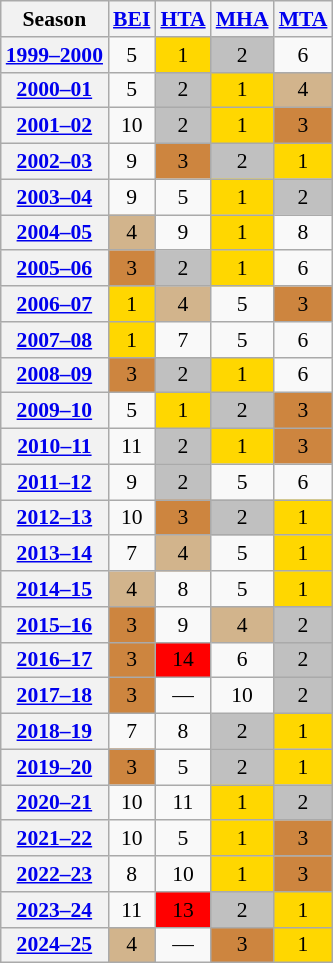<table class="wikitable sortable" style="text-align:center; font-size:90%">
<tr>
<th>Season</th>
<th><a href='#'>BEI</a></th>
<th><a href='#'>HTA</a></th>
<th><a href='#'>MHA</a></th>
<th><a href='#'>MTA</a></th>
</tr>
<tr>
<th><a href='#'>1999–2000</a></th>
<td>5</td>
<td bgcolor=Gold>1</td>
<td bgcolor=Silver>2</td>
<td>6</td>
</tr>
<tr>
<th><a href='#'>2000–01</a></th>
<td>5</td>
<td bgcolor=Silver>2</td>
<td bgcolor=Gold>1</td>
<td bgcolor=Tan>4</td>
</tr>
<tr>
<th><a href='#'>2001–02</a></th>
<td>10</td>
<td bgcolor=Silver>2</td>
<td bgcolor=Gold>1</td>
<td bgcolor=Peru>3</td>
</tr>
<tr>
<th><a href='#'>2002–03</a></th>
<td>9</td>
<td bgcolor=Peru>3</td>
<td bgcolor=Silver>2</td>
<td bgcolor=Gold>1</td>
</tr>
<tr>
<th><a href='#'>2003–04</a></th>
<td>9</td>
<td>5</td>
<td bgcolor=Gold>1</td>
<td bgcolor=Silver>2</td>
</tr>
<tr>
<th><a href='#'>2004–05</a></th>
<td bgcolor=Tan>4</td>
<td>9</td>
<td bgcolor=Gold>1</td>
<td>8</td>
</tr>
<tr>
<th><a href='#'>2005–06</a></th>
<td bgcolor=Peru>3</td>
<td bgcolor=Silver>2</td>
<td bgcolor=Gold>1</td>
<td>6</td>
</tr>
<tr>
<th><a href='#'>2006–07</a></th>
<td bgcolor=Gold>1</td>
<td bgcolor=Tan>4</td>
<td>5</td>
<td bgcolor=Peru>3</td>
</tr>
<tr>
<th><a href='#'>2007–08</a></th>
<td bgcolor=Gold>1</td>
<td>7</td>
<td>5</td>
<td>6</td>
</tr>
<tr>
<th><a href='#'>2008–09</a></th>
<td bgcolor=Peru>3</td>
<td bgcolor=Silver>2</td>
<td bgcolor=Gold>1</td>
<td>6</td>
</tr>
<tr>
<th><a href='#'>2009–10</a></th>
<td>5</td>
<td bgcolor=Gold>1</td>
<td bgcolor=Silver>2</td>
<td bgcolor=Peru>3</td>
</tr>
<tr>
<th><a href='#'>2010–11</a></th>
<td>11</td>
<td bgcolor=Silver>2</td>
<td bgcolor=Gold>1</td>
<td bgcolor=Peru>3</td>
</tr>
<tr>
<th><a href='#'>2011–12</a></th>
<td>9</td>
<td bgcolor=Silver>2</td>
<td>5</td>
<td>6</td>
</tr>
<tr>
<th><a href='#'>2012–13</a></th>
<td>10</td>
<td bgcolor=Peru>3</td>
<td bgcolor=Silver>2</td>
<td bgcolor=Gold>1</td>
</tr>
<tr>
<th><a href='#'>2013–14</a></th>
<td>7</td>
<td bgcolor=Tan>4</td>
<td>5</td>
<td bgcolor=Gold>1</td>
</tr>
<tr>
<th><a href='#'>2014–15</a></th>
<td bgcolor=Tan>4</td>
<td>8</td>
<td>5</td>
<td bgcolor=Gold>1</td>
</tr>
<tr>
<th><a href='#'>2015–16</a></th>
<td bgcolor=Peru>3</td>
<td>9</td>
<td bgcolor=Tan>4</td>
<td bgcolor=Silver>2</td>
</tr>
<tr>
<th><a href='#'>2016–17</a></th>
<td bgcolor=Peru>3</td>
<td bgcolor=Red>14</td>
<td>6</td>
<td bgcolor=Silver>2</td>
</tr>
<tr>
<th><a href='#'>2017–18</a></th>
<td bgcolor=Peru>3</td>
<td>—</td>
<td>10</td>
<td bgcolor=Silver>2</td>
</tr>
<tr>
<th><a href='#'>2018–19</a></th>
<td>7</td>
<td>8</td>
<td bgcolor=Silver>2</td>
<td bgcolor=Gold>1</td>
</tr>
<tr>
<th><a href='#'>2019–20</a></th>
<td bgcolor=Peru>3</td>
<td>5</td>
<td bgcolor=Silver>2</td>
<td bgcolor=Gold>1</td>
</tr>
<tr>
<th><a href='#'>2020–21</a></th>
<td>10</td>
<td>11</td>
<td bgcolor=Gold>1</td>
<td bgcolor=Silver>2</td>
</tr>
<tr>
<th><a href='#'>2021–22</a></th>
<td>10</td>
<td>5</td>
<td bgcolor=Gold>1</td>
<td bgcolor=Peru>3</td>
</tr>
<tr>
<th><a href='#'>2022–23</a></th>
<td>8</td>
<td>10</td>
<td bgcolor=Gold>1</td>
<td bgcolor=Peru>3</td>
</tr>
<tr>
<th><a href='#'>2023–24</a></th>
<td>11</td>
<td bgcolor=Red>13</td>
<td bgcolor=Silver>2</td>
<td bgcolor=Gold>1</td>
</tr>
<tr>
<th><a href='#'>2024–25</a></th>
<td bgcolor=Tan>4</td>
<td>—</td>
<td bgcolor=Peru>3</td>
<td bgcolor=Gold>1</td>
</tr>
</table>
